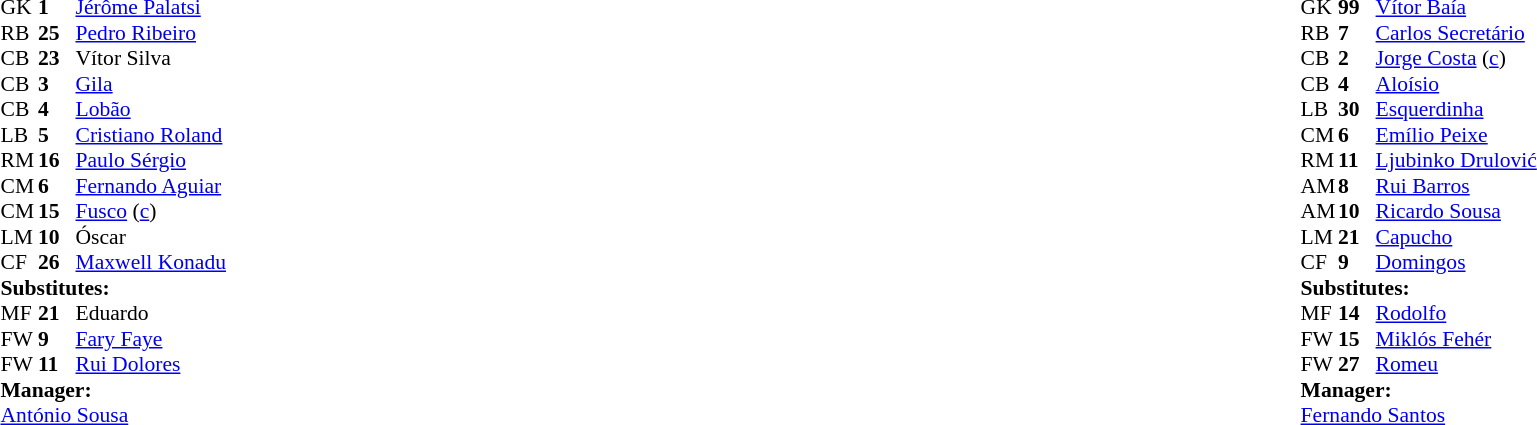<table width="100%">
<tr>
<td valign="top" width="50%"><br><table style="font-size: 90%" cellspacing="0" cellpadding="0">
<tr>
<td colspan="4"></td>
</tr>
<tr>
<th width=25></th>
<th width=25></th>
</tr>
<tr>
<td>GK</td>
<td><strong>1</strong></td>
<td> <a href='#'>Jérôme Palatsi</a></td>
</tr>
<tr>
<td>RB</td>
<td><strong>25</strong></td>
<td> <a href='#'>Pedro Ribeiro</a></td>
</tr>
<tr>
<td>CB</td>
<td><strong>23</strong></td>
<td> Vítor Silva</td>
</tr>
<tr>
<td>CB</td>
<td><strong>3</strong></td>
<td> <a href='#'>Gila</a></td>
<td></td>
</tr>
<tr>
<td>CB</td>
<td><strong>4</strong></td>
<td> <a href='#'>Lobão</a></td>
</tr>
<tr>
<td>LB</td>
<td><strong>5</strong></td>
<td> <a href='#'>Cristiano Roland</a></td>
</tr>
<tr>
<td>RM</td>
<td><strong>16</strong></td>
<td> <a href='#'>Paulo Sérgio</a> </td>
</tr>
<tr>
<td>CM</td>
<td><strong>6</strong></td>
<td> <a href='#'>Fernando Aguiar</a></td>
</tr>
<tr>
<td>CM</td>
<td><strong>15</strong></td>
<td> <a href='#'>Fusco</a> (<a href='#'>c</a>)</td>
</tr>
<tr>
<td>LM</td>
<td><strong>10</strong></td>
<td> Óscar </td>
</tr>
<tr>
<td>CF</td>
<td><strong>26</strong></td>
<td> <a href='#'>Maxwell Konadu</a> </td>
</tr>
<tr>
<td colspan=3><strong>Substitutes:</strong></td>
</tr>
<tr>
<td>MF</td>
<td><strong>21</strong></td>
<td> Eduardo</td>
<td></td>
<td></td>
</tr>
<tr>
<td>FW</td>
<td><strong>9</strong></td>
<td> <a href='#'>Fary Faye</a></td>
<td></td>
<td></td>
</tr>
<tr>
<td>FW</td>
<td><strong>11</strong></td>
<td> <a href='#'>Rui Dolores</a></td>
<td></td>
<td></td>
</tr>
<tr>
<td colspan=3><strong>Manager:</strong></td>
</tr>
<tr>
<td colspan=4> <a href='#'>António Sousa</a></td>
</tr>
</table>
</td>
<td valign="top"></td>
<td valign="top" width="50%"><br><table style="font-size: 90%" cellspacing="0" cellpadding="0" align=center>
<tr>
<td colspan="4"></td>
</tr>
<tr>
<th width=25></th>
<th width=25></th>
</tr>
<tr>
<td>GK</td>
<td><strong>99</strong></td>
<td> <a href='#'>Vítor Baía</a></td>
</tr>
<tr>
<td>RB</td>
<td><strong>7</strong></td>
<td> <a href='#'>Carlos Secretário</a></td>
</tr>
<tr>
<td>CB</td>
<td><strong>2</strong></td>
<td> <a href='#'>Jorge Costa</a> (<a href='#'>c</a>)</td>
</tr>
<tr>
<td>CB</td>
<td><strong>4</strong></td>
<td> <a href='#'>Aloísio</a></td>
</tr>
<tr>
<td>LB</td>
<td><strong>30</strong></td>
<td> <a href='#'>Esquerdinha</a></td>
</tr>
<tr>
<td>CM</td>
<td><strong>6</strong></td>
<td> <a href='#'>Emílio Peixe</a></td>
<td></td>
<td></td>
</tr>
<tr>
<td>RM</td>
<td><strong>11</strong></td>
<td> <a href='#'>Ljubinko Drulović</a></td>
</tr>
<tr>
<td>AM</td>
<td><strong>8</strong></td>
<td> <a href='#'>Rui Barros</a></td>
<td></td>
<td></td>
</tr>
<tr>
<td>AM</td>
<td><strong>10</strong></td>
<td> <a href='#'>Ricardo Sousa</a></td>
<td></td>
<td></td>
</tr>
<tr>
<td>LM</td>
<td><strong>21</strong></td>
<td> <a href='#'>Capucho</a></td>
</tr>
<tr>
<td>CF</td>
<td><strong>9</strong></td>
<td> <a href='#'>Domingos</a></td>
</tr>
<tr>
<td colspan=3><strong>Substitutes:</strong></td>
</tr>
<tr>
<td>MF</td>
<td><strong>14</strong></td>
<td> <a href='#'>Rodolfo</a></td>
<td></td>
<td></td>
</tr>
<tr>
<td>FW</td>
<td><strong>15</strong></td>
<td> <a href='#'>Miklós Fehér</a></td>
<td></td>
<td></td>
</tr>
<tr>
<td>FW</td>
<td><strong>27</strong></td>
<td> <a href='#'>Romeu</a></td>
<td></td>
<td></td>
</tr>
<tr>
<td colspan=3><strong>Manager:</strong></td>
</tr>
<tr>
<td colspan=4> <a href='#'>Fernando Santos</a></td>
</tr>
</table>
</td>
</tr>
</table>
